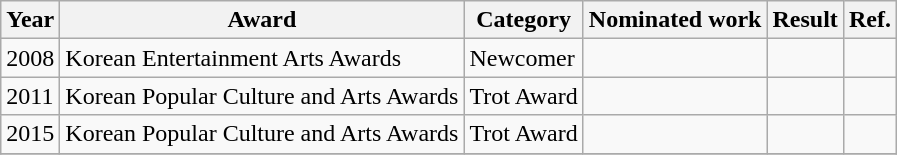<table class="wikitable">
<tr>
<th>Year</th>
<th>Award</th>
<th>Category</th>
<th>Nominated work</th>
<th>Result</th>
<th>Ref.</th>
</tr>
<tr>
<td>2008</td>
<td>Korean Entertainment Arts Awards</td>
<td>Newcomer</td>
<td></td>
<td></td>
<td></td>
</tr>
<tr>
<td>2011</td>
<td>Korean Popular Culture and Arts Awards</td>
<td>Trot Award</td>
<td></td>
<td></td>
<td></td>
</tr>
<tr>
<td>2015</td>
<td>Korean Popular Culture and Arts Awards</td>
<td>Trot Award</td>
<td></td>
<td></td>
<td></td>
</tr>
<tr>
</tr>
</table>
